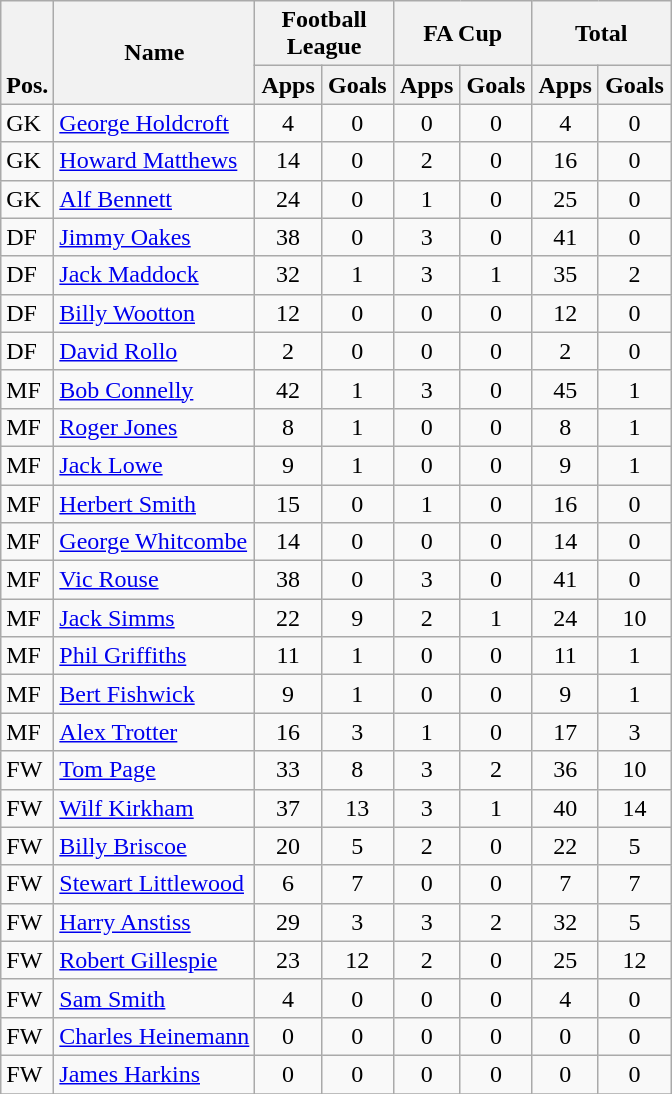<table class="wikitable" style="text-align:center">
<tr>
<th rowspan="2" valign="bottom">Pos.</th>
<th rowspan="2">Name</th>
<th colspan="2" width="85">Football League</th>
<th colspan="2" width="85">FA Cup</th>
<th colspan="2" width="85">Total</th>
</tr>
<tr>
<th>Apps</th>
<th>Goals</th>
<th>Apps</th>
<th>Goals</th>
<th>Apps</th>
<th>Goals</th>
</tr>
<tr>
<td align="left">GK</td>
<td align="left"> <a href='#'>George Holdcroft</a></td>
<td>4</td>
<td>0</td>
<td>0</td>
<td>0</td>
<td>4</td>
<td>0</td>
</tr>
<tr>
<td align="left">GK</td>
<td align="left"> <a href='#'>Howard Matthews</a></td>
<td>14</td>
<td>0</td>
<td>2</td>
<td>0</td>
<td>16</td>
<td>0</td>
</tr>
<tr>
<td align="left">GK</td>
<td align="left"> <a href='#'>Alf Bennett</a></td>
<td>24</td>
<td>0</td>
<td>1</td>
<td>0</td>
<td>25</td>
<td>0</td>
</tr>
<tr>
<td align="left">DF</td>
<td align="left"> <a href='#'>Jimmy Oakes</a></td>
<td>38</td>
<td>0</td>
<td>3</td>
<td>0</td>
<td>41</td>
<td>0</td>
</tr>
<tr>
<td align="left">DF</td>
<td align="left"> <a href='#'>Jack Maddock</a></td>
<td>32</td>
<td>1</td>
<td>3</td>
<td>1</td>
<td>35</td>
<td>2</td>
</tr>
<tr>
<td align="left">DF</td>
<td align="left"> <a href='#'>Billy Wootton</a></td>
<td>12</td>
<td>0</td>
<td>0</td>
<td>0</td>
<td>12</td>
<td>0</td>
</tr>
<tr>
<td align="left">DF</td>
<td align="left"> <a href='#'>David Rollo</a></td>
<td>2</td>
<td>0</td>
<td>0</td>
<td>0</td>
<td>2</td>
<td>0</td>
</tr>
<tr>
<td align="left">MF</td>
<td align="left"> <a href='#'>Bob Connelly</a></td>
<td>42</td>
<td>1</td>
<td>3</td>
<td>0</td>
<td>45</td>
<td>1</td>
</tr>
<tr>
<td align="left">MF</td>
<td align="left"> <a href='#'>Roger Jones</a></td>
<td>8</td>
<td>1</td>
<td>0</td>
<td>0</td>
<td>8</td>
<td>1</td>
</tr>
<tr>
<td align="left">MF</td>
<td align="left"> <a href='#'>Jack Lowe</a></td>
<td>9</td>
<td>1</td>
<td>0</td>
<td>0</td>
<td>9</td>
<td>1</td>
</tr>
<tr>
<td align="left">MF</td>
<td align="left"> <a href='#'>Herbert Smith</a></td>
<td>15</td>
<td>0</td>
<td>1</td>
<td>0</td>
<td>16</td>
<td>0</td>
</tr>
<tr>
<td align="left">MF</td>
<td align="left"> <a href='#'>George Whitcombe</a></td>
<td>14</td>
<td>0</td>
<td>0</td>
<td>0</td>
<td>14</td>
<td>0</td>
</tr>
<tr>
<td align="left">MF</td>
<td align="left"> <a href='#'>Vic Rouse</a></td>
<td>38</td>
<td>0</td>
<td>3</td>
<td>0</td>
<td>41</td>
<td>0</td>
</tr>
<tr>
<td align="left">MF</td>
<td align="left"> <a href='#'>Jack Simms</a></td>
<td>22</td>
<td>9</td>
<td>2</td>
<td>1</td>
<td>24</td>
<td>10</td>
</tr>
<tr>
<td align="left">MF</td>
<td align="left"> <a href='#'>Phil Griffiths</a></td>
<td>11</td>
<td>1</td>
<td>0</td>
<td>0</td>
<td>11</td>
<td>1</td>
</tr>
<tr>
<td align="left">MF</td>
<td align="left"> <a href='#'>Bert Fishwick</a></td>
<td>9</td>
<td>1</td>
<td>0</td>
<td>0</td>
<td>9</td>
<td>1</td>
</tr>
<tr>
<td align="left">MF</td>
<td align="left"> <a href='#'>Alex Trotter</a></td>
<td>16</td>
<td>3</td>
<td>1</td>
<td>0</td>
<td>17</td>
<td>3</td>
</tr>
<tr>
<td align="left">FW</td>
<td align="left"> <a href='#'>Tom Page</a></td>
<td>33</td>
<td>8</td>
<td>3</td>
<td>2</td>
<td>36</td>
<td>10</td>
</tr>
<tr>
<td align="left">FW</td>
<td align="left"> <a href='#'>Wilf Kirkham</a></td>
<td>37</td>
<td>13</td>
<td>3</td>
<td>1</td>
<td>40</td>
<td>14</td>
</tr>
<tr>
<td align="left">FW</td>
<td align="left"> <a href='#'>Billy Briscoe</a></td>
<td>20</td>
<td>5</td>
<td>2</td>
<td>0</td>
<td>22</td>
<td>5</td>
</tr>
<tr>
<td align="left">FW</td>
<td align="left"> <a href='#'>Stewart Littlewood</a></td>
<td>6</td>
<td>7</td>
<td>0</td>
<td>0</td>
<td>7</td>
<td>7</td>
</tr>
<tr>
<td align="left">FW</td>
<td align="left"> <a href='#'>Harry Anstiss</a></td>
<td>29</td>
<td>3</td>
<td>3</td>
<td>2</td>
<td>32</td>
<td>5</td>
</tr>
<tr>
<td align="left">FW</td>
<td align="left"> <a href='#'>Robert Gillespie</a></td>
<td>23</td>
<td>12</td>
<td>2</td>
<td>0</td>
<td>25</td>
<td>12</td>
</tr>
<tr>
<td align="left">FW</td>
<td align="left"> <a href='#'>Sam Smith</a></td>
<td>4</td>
<td>0</td>
<td>0</td>
<td>0</td>
<td>4</td>
<td>0</td>
</tr>
<tr>
<td align="left">FW</td>
<td align="left"> <a href='#'>Charles Heinemann</a></td>
<td>0</td>
<td>0</td>
<td>0</td>
<td>0</td>
<td>0</td>
<td>0</td>
</tr>
<tr>
<td align="left">FW</td>
<td align="left"> <a href='#'>James Harkins</a></td>
<td>0</td>
<td>0</td>
<td>0</td>
<td>0</td>
<td>0</td>
<td>0</td>
</tr>
<tr>
</tr>
</table>
